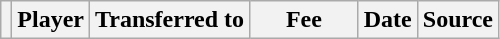<table class="wikitable plainrowheaders sortable">
<tr>
<th></th>
<th scope="col">Player</th>
<th>Transferred to</th>
<th style="width: 65px;">Fee</th>
<th scope="col">Date</th>
<th scope="col">Source</th>
</tr>
</table>
